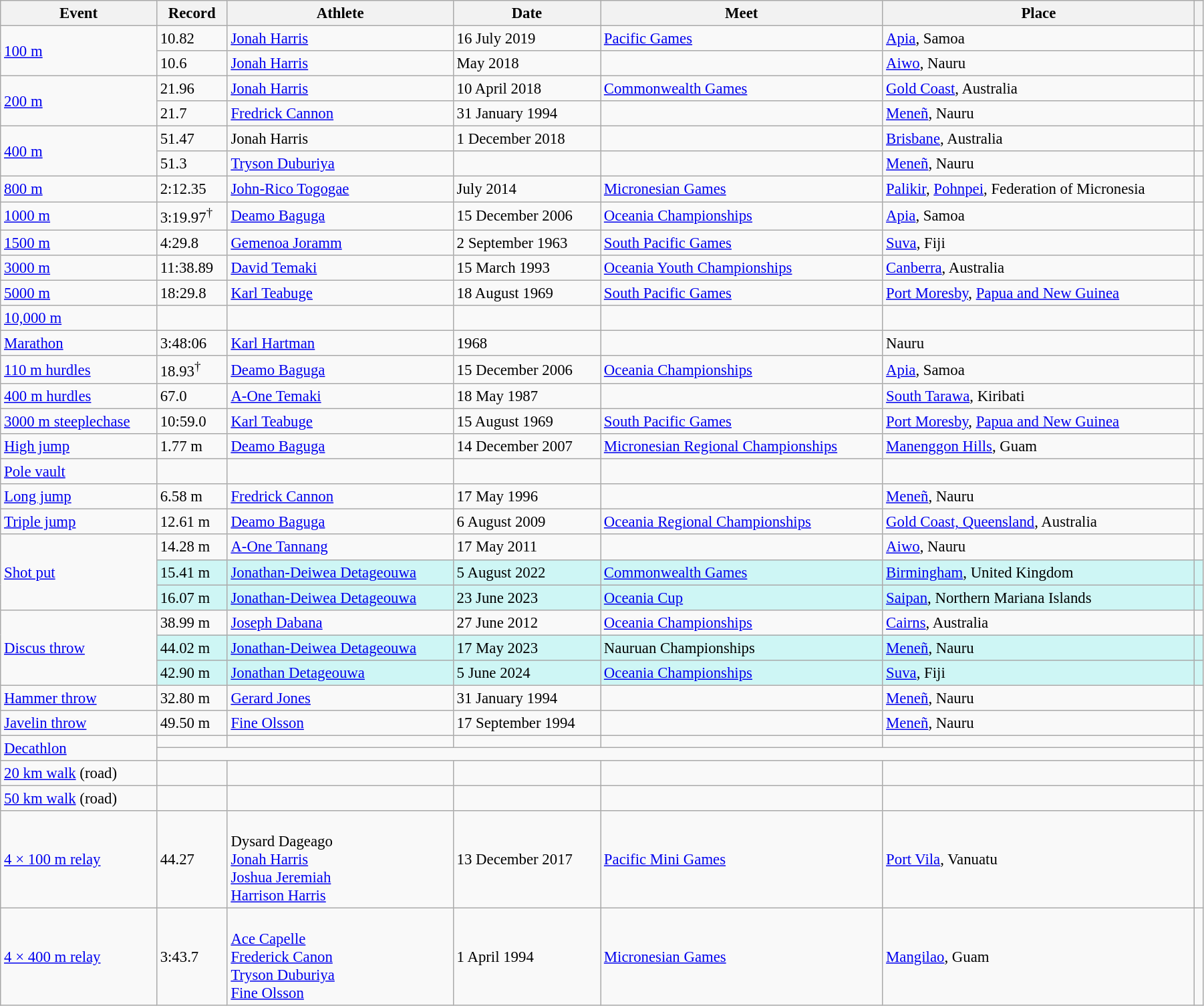<table class="wikitable" style="font-size:95%; width: 95%;">
<tr>
<th>Event</th>
<th>Record</th>
<th>Athlete</th>
<th>Date</th>
<th>Meet</th>
<th>Place</th>
<th></th>
</tr>
<tr>
<td rowspan=2><a href='#'>100 m</a></td>
<td>10.82 </td>
<td><a href='#'>Jonah Harris</a></td>
<td>16 July 2019</td>
<td><a href='#'>Pacific Games</a></td>
<td><a href='#'>Apia</a>, Samoa</td>
<td></td>
</tr>
<tr>
<td>10.6  </td>
<td><a href='#'>Jonah Harris</a></td>
<td>May 2018</td>
<td></td>
<td><a href='#'>Aiwo</a>, Nauru</td>
<td></td>
</tr>
<tr>
<td rowspan=2><a href='#'>200 m</a></td>
<td>21.96 </td>
<td><a href='#'>Jonah Harris</a></td>
<td>10 April 2018</td>
<td><a href='#'>Commonwealth Games</a></td>
<td><a href='#'>Gold Coast</a>, Australia</td>
<td></td>
</tr>
<tr>
<td>21.7 </td>
<td><a href='#'>Fredrick Cannon</a></td>
<td>31 January 1994</td>
<td></td>
<td><a href='#'>Meneñ</a>, Nauru</td>
<td></td>
</tr>
<tr>
<td rowspan=2><a href='#'>400 m</a></td>
<td>51.47</td>
<td>Jonah Harris</td>
<td>1 December 2018</td>
<td></td>
<td><a href='#'>Brisbane</a>, Australia</td>
<td></td>
</tr>
<tr>
<td>51.3 </td>
<td><a href='#'>Tryson Duburiya</a></td>
<td></td>
<td></td>
<td><a href='#'>Meneñ</a>, Nauru</td>
<td></td>
</tr>
<tr>
<td><a href='#'>800 m</a></td>
<td>2:12.35</td>
<td><a href='#'>John-Rico Togogae</a></td>
<td>July 2014</td>
<td><a href='#'>Micronesian Games</a></td>
<td><a href='#'>Palikir</a>, <a href='#'>Pohnpei</a>, Federation of Micronesia</td>
<td></td>
</tr>
<tr>
<td><a href='#'>1000 m</a></td>
<td>3:19.97<sup>†</sup></td>
<td><a href='#'>Deamo Baguga</a></td>
<td>15 December 2006</td>
<td><a href='#'>Oceania Championships</a></td>
<td><a href='#'>Apia</a>, Samoa</td>
<td></td>
</tr>
<tr>
<td><a href='#'>1500 m</a></td>
<td>4:29.8 </td>
<td><a href='#'>Gemenoa Joramm</a></td>
<td>2 September 1963</td>
<td><a href='#'>South Pacific Games</a></td>
<td><a href='#'>Suva</a>, Fiji</td>
<td></td>
</tr>
<tr>
<td><a href='#'>3000 m</a></td>
<td>11:38.89</td>
<td><a href='#'>David Temaki</a></td>
<td>15 March 1993</td>
<td><a href='#'>Oceania Youth Championships</a></td>
<td><a href='#'>Canberra</a>, Australia</td>
<td></td>
</tr>
<tr>
<td><a href='#'>5000 m</a></td>
<td>18:29.8 </td>
<td><a href='#'>Karl Teabuge</a></td>
<td>18 August 1969</td>
<td><a href='#'>South Pacific Games</a></td>
<td><a href='#'>Port Moresby</a>, <a href='#'>Papua and New Guinea</a></td>
<td></td>
</tr>
<tr>
<td><a href='#'>10,000 m</a></td>
<td></td>
<td></td>
<td></td>
<td></td>
<td></td>
<td></td>
</tr>
<tr>
<td><a href='#'>Marathon</a></td>
<td>3:48:06</td>
<td><a href='#'>Karl Hartman</a></td>
<td>1968</td>
<td></td>
<td>Nauru</td>
<td></td>
</tr>
<tr>
<td><a href='#'>110 m hurdles</a></td>
<td>18.93<sup>†</sup></td>
<td><a href='#'>Deamo Baguga</a></td>
<td>15 December 2006</td>
<td><a href='#'>Oceania Championships</a></td>
<td><a href='#'>Apia</a>, Samoa</td>
<td></td>
</tr>
<tr>
<td><a href='#'>400 m hurdles</a></td>
<td>67.0 </td>
<td><a href='#'>A-One Temaki</a></td>
<td>18 May 1987</td>
<td></td>
<td><a href='#'>South Tarawa</a>, Kiribati</td>
<td></td>
</tr>
<tr>
<td><a href='#'>3000 m steeplechase</a></td>
<td>10:59.0 </td>
<td><a href='#'>Karl Teabuge</a></td>
<td>15 August 1969</td>
<td><a href='#'>South Pacific Games</a></td>
<td><a href='#'>Port Moresby</a>, <a href='#'>Papua and New Guinea</a></td>
<td></td>
</tr>
<tr>
<td><a href='#'>High jump</a></td>
<td>1.77 m</td>
<td><a href='#'>Deamo Baguga</a></td>
<td>14 December 2007</td>
<td><a href='#'>Micronesian Regional Championships</a></td>
<td><a href='#'>Manenggon Hills</a>, Guam</td>
<td></td>
</tr>
<tr>
<td><a href='#'>Pole vault</a></td>
<td></td>
<td></td>
<td></td>
<td></td>
<td></td>
<td></td>
</tr>
<tr>
<td><a href='#'>Long jump</a></td>
<td>6.58 m</td>
<td><a href='#'>Fredrick Cannon</a></td>
<td>17 May 1996</td>
<td></td>
<td><a href='#'>Meneñ</a>, Nauru</td>
<td></td>
</tr>
<tr>
<td><a href='#'>Triple jump</a></td>
<td>12.61 m </td>
<td><a href='#'>Deamo Baguga</a></td>
<td>6 August 2009</td>
<td><a href='#'>Oceania Regional Championships</a></td>
<td><a href='#'>Gold Coast, Queensland</a>, Australia</td>
<td></td>
</tr>
<tr>
<td rowspan=3><a href='#'>Shot put</a></td>
<td>14.28 m</td>
<td><a href='#'>A-One Tannang</a></td>
<td>17 May 2011</td>
<td></td>
<td><a href='#'>Aiwo</a>, Nauru</td>
<td></td>
</tr>
<tr bgcolor=#CEF6F5>
<td>15.41 m</td>
<td><a href='#'>Jonathan-Deiwea Detageouwa</a></td>
<td>5 August 2022</td>
<td><a href='#'>Commonwealth Games</a></td>
<td><a href='#'>Birmingham</a>, United Kingdom</td>
<td></td>
</tr>
<tr bgcolor=#CEF6F5>
<td>16.07 m</td>
<td><a href='#'>Jonathan-Deiwea Detageouwa</a></td>
<td>23 June 2023</td>
<td><a href='#'>Oceania Cup</a></td>
<td><a href='#'>Saipan</a>, Northern Mariana Islands</td>
<td></td>
</tr>
<tr>
<td rowspan=3><a href='#'>Discus throw</a></td>
<td>38.99 m</td>
<td><a href='#'>Joseph Dabana</a></td>
<td>27 June 2012</td>
<td><a href='#'>Oceania Championships</a></td>
<td><a href='#'>Cairns</a>, Australia</td>
<td></td>
</tr>
<tr bgcolor=#CEF6F5>
<td>44.02 m</td>
<td><a href='#'>Jonathan-Deiwea Detageouwa</a></td>
<td>17 May 2023</td>
<td>Nauruan Championships</td>
<td><a href='#'>Meneñ</a>, Nauru</td>
<td></td>
</tr>
<tr bgcolor=#CEF6F5>
<td>42.90 m</td>
<td><a href='#'>Jonathan Detageouwa</a></td>
<td>5 June 2024</td>
<td><a href='#'>Oceania Championships</a></td>
<td><a href='#'>Suva</a>, Fiji</td>
<td></td>
</tr>
<tr>
<td><a href='#'>Hammer throw</a></td>
<td>32.80 m</td>
<td><a href='#'>Gerard Jones</a></td>
<td>31 January 1994</td>
<td></td>
<td><a href='#'>Meneñ</a>, Nauru</td>
<td></td>
</tr>
<tr>
<td><a href='#'>Javelin throw</a></td>
<td>49.50 m</td>
<td><a href='#'>Fine Olsson</a></td>
<td>17 September 1994</td>
<td></td>
<td><a href='#'>Meneñ</a>, Nauru</td>
<td></td>
</tr>
<tr>
<td rowspan=2><a href='#'>Decathlon</a></td>
<td></td>
<td></td>
<td></td>
<td></td>
<td></td>
<td></td>
</tr>
<tr>
<td colspan=5></td>
<td></td>
</tr>
<tr>
<td><a href='#'>20 km walk</a> (road)</td>
<td></td>
<td></td>
<td></td>
<td></td>
<td></td>
<td></td>
</tr>
<tr>
<td><a href='#'>50 km walk</a> (road)</td>
<td></td>
<td></td>
<td></td>
<td></td>
<td></td>
<td></td>
</tr>
<tr>
<td><a href='#'>4 × 100 m relay</a></td>
<td>44.27</td>
<td><br>Dysard Dageago<br><a href='#'>Jonah Harris</a><br><a href='#'>Joshua Jeremiah</a><br><a href='#'>Harrison Harris</a></td>
<td>13 December 2017</td>
<td><a href='#'>Pacific Mini Games</a></td>
<td><a href='#'>Port Vila</a>, Vanuatu</td>
<td></td>
</tr>
<tr>
<td><a href='#'>4 × 400 m relay</a></td>
<td>3:43.7 </td>
<td><br><a href='#'>Ace Capelle</a><br><a href='#'>Frederick Canon</a><br><a href='#'>Tryson Duburiya</a><br><a href='#'>Fine Olsson</a></td>
<td>1 April 1994</td>
<td><a href='#'>Micronesian Games</a></td>
<td><a href='#'>Mangilao</a>, Guam</td>
<td></td>
</tr>
</table>
